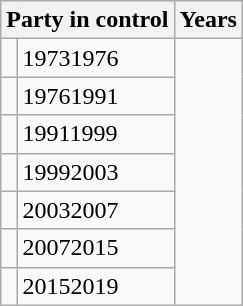<table class="wikitable">
<tr>
<th colspan="2">Party in control</th>
<th>Years</th>
</tr>
<tr>
<td></td>
<td>19731976</td>
</tr>
<tr>
<td></td>
<td>19761991</td>
</tr>
<tr>
<td></td>
<td>19911999</td>
</tr>
<tr>
<td></td>
<td>19992003</td>
</tr>
<tr>
<td></td>
<td>20032007</td>
</tr>
<tr>
<td></td>
<td>20072015</td>
</tr>
<tr>
<td></td>
<td>20152019</td>
</tr>
</table>
